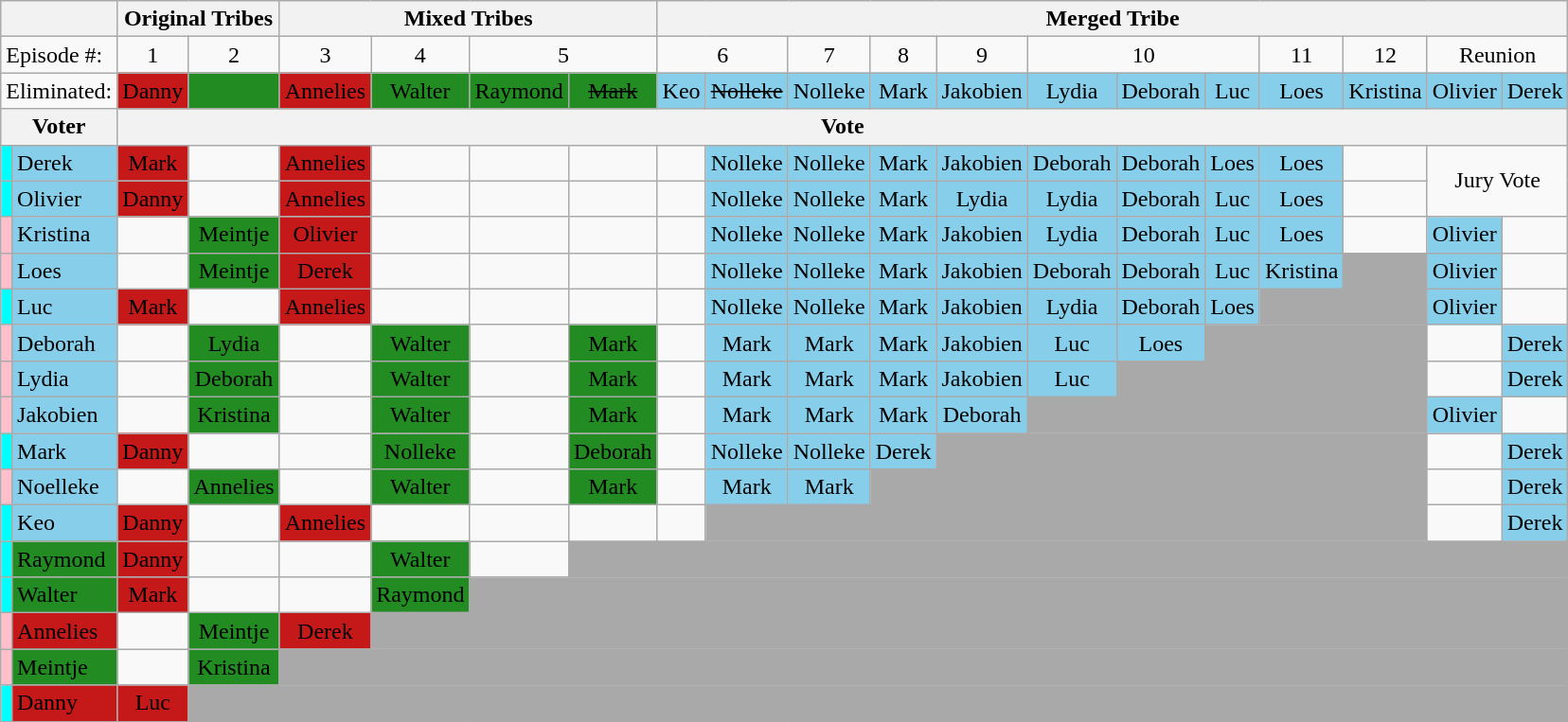<table class="wikitable" style="text-align:center">
<tr>
<th colspan=2></th>
<th colspan=2>Original Tribes</th>
<th colspan=4>Mixed Tribes</th>
<th colspan=13>Merged Tribe</th>
</tr>
<tr>
<td colspan=2 align="left">Episode #:</td>
<td colspan=1>1</td>
<td>2</td>
<td>3</td>
<td>4</td>
<td colspan=2>5</td>
<td colspan=2>6</td>
<td>7</td>
<td colspan=1>8</td>
<td>9</td>
<td colspan=3>10</td>
<td colspan=1>11</td>
<td colspan=1>12</td>
<td colspan=2>Reunion</td>
</tr>
<tr>
<td colspan=2 align="left">Eliminated:</td>
<td bgcolor="#C51919">Danny<br></td>
<td bgcolor="forestgreen"><br></td>
<td bgcolor="#C51919">Annelies<br></td>
<td bgcolor="forestgreen">Walter<br></td>
<td bgcolor="forestgreen">Raymond<br></td>
<td bgcolor="forestgreen"><s>Mark</s><br></td>
<td bgcolor="skyblue">Keo<br></td>
<td bgcolor="skyblue"><s>Nolleke</s><br></td>
<td bgcolor="skyblue">Nolleke<br></td>
<td bgcolor="skyblue">Mark<br></td>
<td bgcolor="skyblue">Jakobien<br></td>
<td bgcolor="skyblue">Lydia<br></td>
<td bgcolor="skyblue">Deborah<br></td>
<td bgcolor="skyblue">Luc<br></td>
<td bgcolor="skyblue">Loes<br></td>
<td bgcolor="skyblue">Kristina<br></td>
<td bgcolor="skyblue">Olivier<br></td>
<td bgcolor="skyblue">Derek<br></td>
</tr>
<tr>
<th colspan=2>Voter</th>
<th colspan=19>Vote</th>
</tr>
<tr>
<td style="background:cyan"></td>
<td align="left" bgcolor="skyblue">Derek</td>
<td bgcolor="#C51919">Mark</td>
<td></td>
<td bgcolor="#C51919">Annelies</td>
<td></td>
<td></td>
<td></td>
<td></td>
<td bgcolor="skyblue">Nolleke</td>
<td bgcolor="skyblue">Nolleke</td>
<td bgcolor="skyblue">Mark</td>
<td bgcolor="skyblue">Jakobien</td>
<td bgcolor="skyblue">Deborah</td>
<td bgcolor="skyblue">Deborah</td>
<td bgcolor="skyblue">Loes</td>
<td bgcolor="skyblue">Loes</td>
<td></td>
<td colspan=2 rowspan=2>Jury Vote</td>
</tr>
<tr>
<td style="background:cyan"></td>
<td align="left" bgcolor="skyblue">Olivier</td>
<td bgcolor="#C51919">Danny</td>
<td></td>
<td bgcolor="#C51919">Annelies</td>
<td></td>
<td></td>
<td></td>
<td></td>
<td bgcolor="skyblue">Nolleke</td>
<td bgcolor="skyblue">Nolleke</td>
<td bgcolor="skyblue">Mark</td>
<td bgcolor="skyblue">Lydia</td>
<td bgcolor="skyblue">Lydia</td>
<td bgcolor="skyblue">Deborah</td>
<td bgcolor="skyblue">Luc</td>
<td bgcolor="skyblue">Loes</td>
<td></td>
</tr>
<tr>
<td style="background:pink"></td>
<td align="left" bgcolor="skyblue">Kristina</td>
<td></td>
<td bgcolor="forestgreen">Meintje</td>
<td bgcolor="#C51919">Olivier</td>
<td></td>
<td></td>
<td></td>
<td></td>
<td bgcolor="skyblue">Nolleke</td>
<td bgcolor="skyblue">Nolleke</td>
<td bgcolor="skyblue">Mark</td>
<td bgcolor="skyblue">Jakobien</td>
<td bgcolor="skyblue">Lydia</td>
<td bgcolor="skyblue">Deborah</td>
<td bgcolor="skyblue">Luc</td>
<td bgcolor="skyblue">Loes</td>
<td></td>
<td bgcolor="skyblue">Olivier</td>
<td></td>
</tr>
<tr>
<td style="background:pink"></td>
<td align="left" bgcolor="skyblue">Loes</td>
<td></td>
<td bgcolor="forestgreen">Meintje</td>
<td bgcolor="#C51919">Derek</td>
<td></td>
<td></td>
<td></td>
<td></td>
<td bgcolor="skyblue">Nolleke</td>
<td bgcolor="skyblue">Nolleke</td>
<td bgcolor="skyblue">Mark</td>
<td bgcolor="skyblue">Jakobien</td>
<td bgcolor="skyblue">Deborah</td>
<td bgcolor="skyblue">Deborah</td>
<td bgcolor="skyblue">Luc</td>
<td bgcolor="skyblue">Kristina</td>
<td bgcolor="darkgray" colspan=1></td>
<td bgcolor="skyblue">Olivier</td>
<td></td>
</tr>
<tr>
<td style="background:cyan"></td>
<td align="left" bgcolor="skyblue">Luc</td>
<td bgcolor="#C51919">Mark</td>
<td></td>
<td bgcolor="#C51919">Annelies</td>
<td></td>
<td></td>
<td></td>
<td></td>
<td bgcolor="skyblue">Nolleke</td>
<td bgcolor="skyblue">Nolleke</td>
<td bgcolor="skyblue">Mark</td>
<td bgcolor="skyblue">Jakobien</td>
<td bgcolor="skyblue">Lydia</td>
<td bgcolor="skyblue">Deborah</td>
<td bgcolor="skyblue">Loes</td>
<td bgcolor="darkgray" colspan=2></td>
<td bgcolor="skyblue">Olivier</td>
<td></td>
</tr>
<tr>
<td style="background:pink"></td>
<td align="left" bgcolor="skyblue">Deborah</td>
<td></td>
<td bgcolor="forestgreen">Lydia</td>
<td></td>
<td bgcolor="forestgreen">Walter</td>
<td></td>
<td bgcolor="forestgreen">Mark</td>
<td></td>
<td bgcolor="skyblue">Mark</td>
<td bgcolor="skyblue">Mark</td>
<td bgcolor="skyblue">Mark</td>
<td bgcolor="skyblue">Jakobien</td>
<td bgcolor="skyblue">Luc</td>
<td bgcolor="skyblue">Loes</td>
<td bgcolor="darkgray" colspan=3></td>
<td></td>
<td bgcolor="skyblue">Derek</td>
</tr>
<tr>
<td style="background:pink"></td>
<td align="left" bgcolor="skyblue">Lydia</td>
<td></td>
<td bgcolor="forestgreen">Deborah</td>
<td></td>
<td bgcolor="forestgreen">Walter</td>
<td></td>
<td bgcolor="forestgreen">Mark</td>
<td></td>
<td bgcolor="skyblue">Mark</td>
<td bgcolor="skyblue">Mark</td>
<td bgcolor="skyblue">Mark</td>
<td bgcolor="skyblue">Jakobien</td>
<td bgcolor="skyblue">Luc</td>
<td bgcolor="darkgray" colspan=4></td>
<td></td>
<td bgcolor="skyblue">Derek</td>
</tr>
<tr>
<td style="background:pink"></td>
<td align="left" bgcolor="skyblue">Jakobien</td>
<td></td>
<td bgcolor="forestgreen">Kristina</td>
<td></td>
<td bgcolor="forestgreen">Walter</td>
<td></td>
<td bgcolor="forestgreen">Mark</td>
<td></td>
<td bgcolor="skyblue">Mark</td>
<td bgcolor="skyblue">Mark</td>
<td bgcolor="skyblue">Mark</td>
<td bgcolor="skyblue">Deborah</td>
<td bgcolor="darkgray" colspan=5></td>
<td bgcolor="skyblue">Olivier</td>
<td></td>
</tr>
<tr>
<td style="background:cyan"></td>
<td align="left" bgcolor="skyblue">Mark</td>
<td bgcolor="#C51919">Danny</td>
<td></td>
<td></td>
<td bgcolor="forestgreen">Nolleke</td>
<td></td>
<td bgcolor="forestgreen">Deborah</td>
<td></td>
<td bgcolor="skyblue">Nolleke</td>
<td bgcolor="skyblue">Nolleke</td>
<td bgcolor="skyblue">Derek</td>
<td bgcolor="darkgray" colspan=6></td>
<td></td>
<td bgcolor="skyblue">Derek</td>
</tr>
<tr>
<td style="background:pink"></td>
<td align="left" bgcolor="skyblue">Noelleke</td>
<td></td>
<td bgcolor="forestgreen">Annelies</td>
<td></td>
<td bgcolor="forestgreen">Walter</td>
<td></td>
<td bgcolor="forestgreen">Mark</td>
<td></td>
<td bgcolor="skyblue">Mark</td>
<td bgcolor="skyblue">Mark</td>
<td bgcolor="darkgray" colspan=7></td>
<td></td>
<td bgcolor="skyblue">Derek</td>
</tr>
<tr>
<td style="background:cyan"></td>
<td align="left" bgcolor="skyblue">Keo</td>
<td bgcolor="#C51919">Danny</td>
<td></td>
<td bgcolor="#C51919">Annelies</td>
<td></td>
<td></td>
<td></td>
<td></td>
<td bgcolor="darkgray" colspan=9></td>
<td></td>
<td bgcolor="skyblue">Derek</td>
</tr>
<tr>
<td style="background:cyan"></td>
<td align="left" bgcolor="forestgreen">Raymond</td>
<td bgcolor="#C51919">Danny</td>
<td></td>
<td></td>
<td bgcolor="forestgreen">Walter</td>
<td></td>
<td bgcolor="darkgray" colspan=13></td>
</tr>
<tr>
<td style="background:cyan"></td>
<td align="left" bgcolor="forestgreen">Walter</td>
<td bgcolor="#C51919">Mark</td>
<td></td>
<td></td>
<td bgcolor="forestgreen">Raymond</td>
<td bgcolor="darkgray" colspan=14></td>
</tr>
<tr>
<td style="background:pink"></td>
<td align="left" bgcolor="#C51919">Annelies</td>
<td></td>
<td bgcolor="forestgreen">Meintje</td>
<td bgcolor="#C51919">Derek</td>
<td bgcolor="darkgray" colspan=15></td>
</tr>
<tr>
<td style="background:pink"></td>
<td align="left" bgcolor="forestgreen">Meintje</td>
<td></td>
<td bgcolor="forestgreen">Kristina</td>
<td bgcolor="darkgray" colspan=16></td>
</tr>
<tr>
<td style="background:cyan"></td>
<td align="left" bgcolor="#C51919">Danny</td>
<td bgcolor="#C51919">Luc</td>
<td bgcolor="darkgray" colspan=17></td>
</tr>
<tr>
</tr>
</table>
